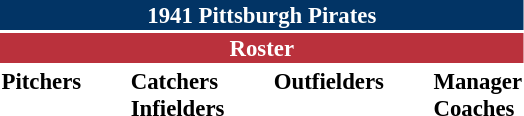<table class="toccolours" style="font-size: 95%;">
<tr>
<th colspan="10" style="background-color: #023465; color: white; text-align: center;">1941 Pittsburgh Pirates</th>
</tr>
<tr>
<td colspan="10" style="background-color: #ba313c; color: white; text-align: center;"><strong>Roster</strong></td>
</tr>
<tr>
<td valign="top"><strong>Pitchers</strong><br>















</td>
<td width="25px"></td>
<td valign="top"><strong>Catchers</strong><br>




<strong>Infielders</strong>









</td>
<td width="25px"></td>
<td valign="top"><strong>Outfielders</strong><br>




</td>
<td width="25px"></td>
<td valign="top"><strong>Manager</strong><br>
<strong>Coaches</strong>



</td>
</tr>
</table>
